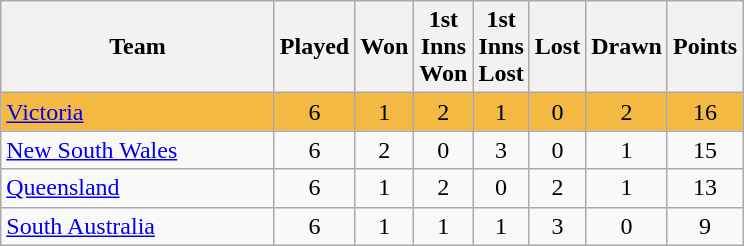<table class="wikitable" style="text-align:center;">
<tr>
<th width=175>Team</th>
<th style="width:30px;" abbr="Played">Played</th>
<th style="width:30px;" abbr="Won">Won</th>
<th style="width:30px;" abbr="1stWon">1st Inns Won</th>
<th style="width:30px;" abbr="1stLost">1st Inns Lost</th>
<th style="width:30px;" abbr="Lost">Lost</th>
<th style="width:30px;" abbr="Drawn">Drawn</th>
<th style="width:30px;" abbr="Points">Points</th>
</tr>
<tr style="background:#f4b942;">
<td style="text-align:left;"><a href='#'>Victoria</a></td>
<td>6</td>
<td>1</td>
<td>2</td>
<td>1</td>
<td>0</td>
<td>2</td>
<td>16</td>
</tr>
<tr>
<td style="text-align:left;"><a href='#'>New South Wales</a></td>
<td>6</td>
<td>2</td>
<td>0</td>
<td>3</td>
<td>0</td>
<td>1</td>
<td>15</td>
</tr>
<tr>
<td style="text-align:left;"><a href='#'>Queensland</a></td>
<td>6</td>
<td>1</td>
<td>2</td>
<td>0</td>
<td>2</td>
<td>1</td>
<td>13</td>
</tr>
<tr>
<td style="text-align:left;"><a href='#'>South Australia</a></td>
<td>6</td>
<td>1</td>
<td>1</td>
<td>1</td>
<td>3</td>
<td>0</td>
<td>9</td>
</tr>
</table>
